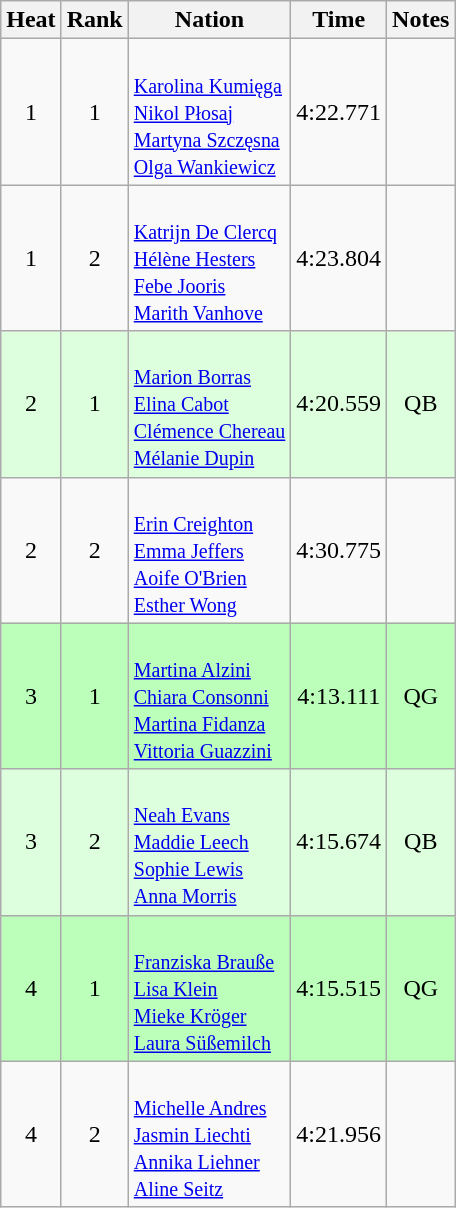<table class="wikitable sortable" style="text-align:center">
<tr>
<th>Heat</th>
<th>Rank</th>
<th>Nation</th>
<th>Time</th>
<th>Notes</th>
</tr>
<tr>
<td>1</td>
<td>1</td>
<td align=left><br><small><a href='#'>Karolina Kumięga</a><br><a href='#'>Nikol Płosaj</a><br><a href='#'>Martyna Szczęsna</a><br><a href='#'>Olga Wankiewicz</a></small></td>
<td>4:22.771</td>
<td></td>
</tr>
<tr>
<td>1</td>
<td>2</td>
<td align=left><br><small><a href='#'>Katrijn De Clercq</a><br><a href='#'>Hélène Hesters</a><br><a href='#'>Febe Jooris</a><br><a href='#'>Marith Vanhove</a></small></td>
<td>4:23.804</td>
<td></td>
</tr>
<tr bgcolor=ddffdd>
<td>2</td>
<td>1</td>
<td align=left><br><small><a href='#'>Marion Borras</a><br><a href='#'>Elina Cabot</a><br><a href='#'>Clémence Chereau</a><br><a href='#'>Mélanie Dupin</a></small></td>
<td>4:20.559</td>
<td>QB</td>
</tr>
<tr>
<td>2</td>
<td>2</td>
<td align=left><br><small><a href='#'>Erin Creighton</a><br><a href='#'>Emma Jeffers</a><br><a href='#'>Aoife O'Brien</a><br><a href='#'>Esther Wong</a></small></td>
<td>4:30.775</td>
<td></td>
</tr>
<tr bgcolor=bbffbb>
<td>3</td>
<td>1</td>
<td align=left><br><small><a href='#'>Martina Alzini</a><br><a href='#'>Chiara Consonni</a><br><a href='#'>Martina Fidanza</a><br><a href='#'>Vittoria Guazzini</a></small></td>
<td>4:13.111</td>
<td>QG</td>
</tr>
<tr bgcolor=ddffdd>
<td>3</td>
<td>2</td>
<td align=left><br><small><a href='#'>Neah Evans</a><br><a href='#'>Maddie Leech</a><br><a href='#'>Sophie Lewis</a><br><a href='#'>Anna Morris</a></small></td>
<td>4:15.674</td>
<td>QB</td>
</tr>
<tr bgcolor=bbffbb>
<td>4</td>
<td>1</td>
<td align=left><br><small><a href='#'>Franziska Brauße</a><br><a href='#'>Lisa Klein</a><br><a href='#'>Mieke Kröger</a><br><a href='#'>Laura Süßemilch</a></small></td>
<td>4:15.515</td>
<td>QG</td>
</tr>
<tr>
<td>4</td>
<td>2</td>
<td align=left><small><br><a href='#'>Michelle Andres</a><br><a href='#'>Jasmin Liechti</a><br><a href='#'>Annika Liehner</a><br><a href='#'>Aline Seitz</a></small></td>
<td>4:21.956</td>
<td></td>
</tr>
</table>
